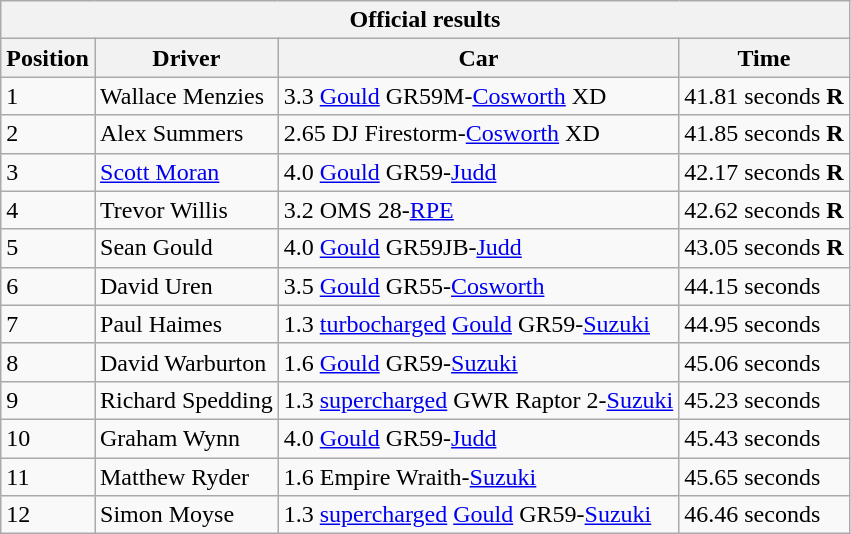<table class="wikitable" style="font-size: 100%">
<tr>
<th colspan=4>Official results</th>
</tr>
<tr>
<th>Position</th>
<th>Driver</th>
<th>Car</th>
<th>Time</th>
</tr>
<tr>
<td>1</td>
<td>Wallace Menzies</td>
<td>3.3 <a href='#'>Gould</a> GR59M-<a href='#'>Cosworth</a> XD</td>
<td>41.81 seconds <strong>R</strong></td>
</tr>
<tr>
<td>2</td>
<td>Alex Summers</td>
<td>2.65 DJ Firestorm-<a href='#'>Cosworth</a> XD</td>
<td>41.85 seconds <strong>R</strong></td>
</tr>
<tr>
<td>3</td>
<td><a href='#'>Scott Moran</a></td>
<td>4.0 <a href='#'>Gould</a> GR59-<a href='#'>Judd</a></td>
<td>42.17 seconds <strong>R</strong></td>
</tr>
<tr>
<td>4</td>
<td>Trevor Willis</td>
<td>3.2 OMS 28-<a href='#'>RPE</a></td>
<td>42.62 seconds <strong>R</strong></td>
</tr>
<tr>
<td>5</td>
<td>Sean Gould</td>
<td>4.0 <a href='#'>Gould</a> GR59JB-<a href='#'>Judd</a></td>
<td>43.05 seconds <strong>R</strong></td>
</tr>
<tr>
<td>6</td>
<td>David Uren</td>
<td>3.5 <a href='#'>Gould</a> GR55-<a href='#'>Cosworth</a></td>
<td>44.15 seconds</td>
</tr>
<tr>
<td>7</td>
<td>Paul Haimes</td>
<td>1.3 <a href='#'>turbocharged</a> <a href='#'>Gould</a> GR59-<a href='#'>Suzuki</a></td>
<td>44.95 seconds</td>
</tr>
<tr>
<td>8</td>
<td>David Warburton</td>
<td>1.6 <a href='#'>Gould</a> GR59-<a href='#'>Suzuki</a></td>
<td>45.06 seconds</td>
</tr>
<tr>
<td>9</td>
<td>Richard Spedding</td>
<td>1.3 <a href='#'>supercharged</a> GWR Raptor 2-<a href='#'>Suzuki</a></td>
<td>45.23 seconds</td>
</tr>
<tr>
<td>10</td>
<td>Graham Wynn</td>
<td>4.0 <a href='#'>Gould</a> GR59-<a href='#'>Judd</a></td>
<td>45.43 seconds</td>
</tr>
<tr>
<td>11</td>
<td>Matthew Ryder</td>
<td>1.6 Empire Wraith-<a href='#'>Suzuki</a></td>
<td>45.65 seconds</td>
</tr>
<tr>
<td>12</td>
<td>Simon Moyse</td>
<td>1.3 <a href='#'>supercharged</a> <a href='#'>Gould</a> GR59-<a href='#'>Suzuki</a></td>
<td>46.46 seconds</td>
</tr>
</table>
